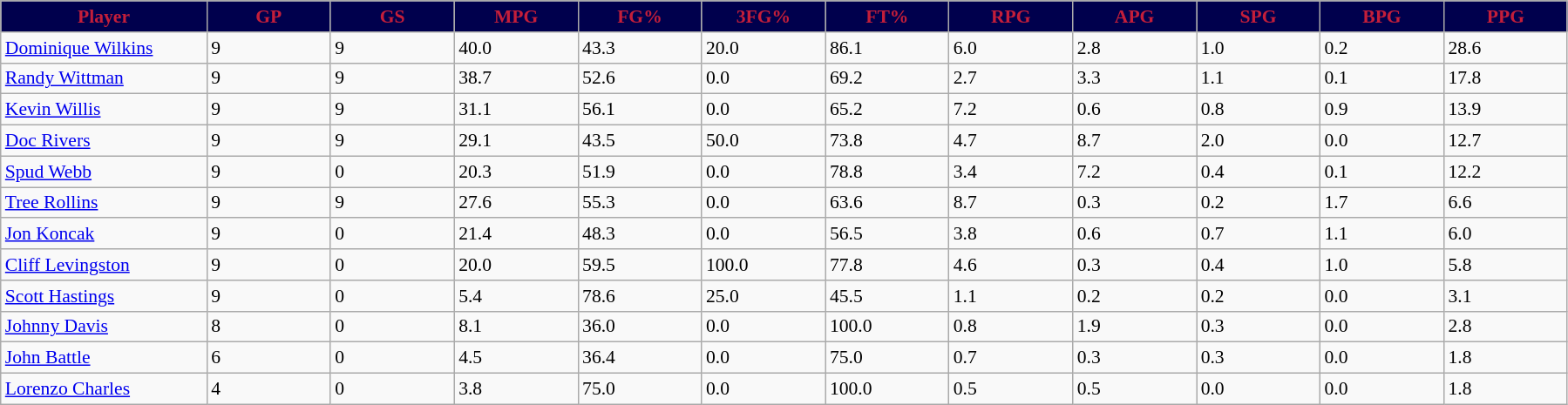<table class="wikitable sortable" style="font-size: 90%">
<tr>
<th style="background:#00004d;color:#C41E3A;" width="10%">Player</th>
<th style="background:#00004d;color:#C41E3A;" width="6%">GP</th>
<th style="background:#00004d;color:#C41E3A;" width="6%">GS</th>
<th style="background:#00004d;color:#C41E3A;" width="6%">MPG</th>
<th style="background:#00004d;color:#C41E3A;" width="6%">FG%</th>
<th style="background:#00004d;color:#C41E3A;" width="6%">3FG%</th>
<th style="background:#00004d;color:#C41E3A;" width="6%">FT%</th>
<th style="background:#00004d;color:#C41E3A;" width="6%">RPG</th>
<th style="background:#00004d;color:#C41E3A;" width="6%">APG</th>
<th style="background:#00004d;color:#C41E3A;" width="6%">SPG</th>
<th style="background:#00004d;color:#C41E3A;" width="6%">BPG</th>
<th style="background:#00004d;color:#C41E3A;" width="6%">PPG</th>
</tr>
<tr>
<td><a href='#'>Dominique Wilkins</a></td>
<td>9</td>
<td>9</td>
<td>40.0</td>
<td>43.3</td>
<td>20.0</td>
<td>86.1</td>
<td>6.0</td>
<td>2.8</td>
<td>1.0</td>
<td>0.2</td>
<td>28.6</td>
</tr>
<tr>
<td><a href='#'>Randy Wittman</a></td>
<td>9</td>
<td>9</td>
<td>38.7</td>
<td>52.6</td>
<td>0.0</td>
<td>69.2</td>
<td>2.7</td>
<td>3.3</td>
<td>1.1</td>
<td>0.1</td>
<td>17.8</td>
</tr>
<tr>
<td><a href='#'>Kevin Willis</a></td>
<td>9</td>
<td>9</td>
<td>31.1</td>
<td>56.1</td>
<td>0.0</td>
<td>65.2</td>
<td>7.2</td>
<td>0.6</td>
<td>0.8</td>
<td>0.9</td>
<td>13.9</td>
</tr>
<tr>
<td><a href='#'>Doc Rivers</a></td>
<td>9</td>
<td>9</td>
<td>29.1</td>
<td>43.5</td>
<td>50.0</td>
<td>73.8</td>
<td>4.7</td>
<td>8.7</td>
<td>2.0</td>
<td>0.0</td>
<td>12.7</td>
</tr>
<tr>
<td><a href='#'>Spud Webb</a></td>
<td>9</td>
<td>0</td>
<td>20.3</td>
<td>51.9</td>
<td>0.0</td>
<td>78.8</td>
<td>3.4</td>
<td>7.2</td>
<td>0.4</td>
<td>0.1</td>
<td>12.2</td>
</tr>
<tr>
<td><a href='#'>Tree Rollins</a></td>
<td>9</td>
<td>9</td>
<td>27.6</td>
<td>55.3</td>
<td>0.0</td>
<td>63.6</td>
<td>8.7</td>
<td>0.3</td>
<td>0.2</td>
<td>1.7</td>
<td>6.6</td>
</tr>
<tr>
<td><a href='#'>Jon Koncak</a></td>
<td>9</td>
<td>0</td>
<td>21.4</td>
<td>48.3</td>
<td>0.0</td>
<td>56.5</td>
<td>3.8</td>
<td>0.6</td>
<td>0.7</td>
<td>1.1</td>
<td>6.0</td>
</tr>
<tr>
<td><a href='#'>Cliff Levingston</a></td>
<td>9</td>
<td>0</td>
<td>20.0</td>
<td>59.5</td>
<td>100.0</td>
<td>77.8</td>
<td>4.6</td>
<td>0.3</td>
<td>0.4</td>
<td>1.0</td>
<td>5.8</td>
</tr>
<tr>
<td><a href='#'>Scott Hastings</a></td>
<td>9</td>
<td>0</td>
<td>5.4</td>
<td>78.6</td>
<td>25.0</td>
<td>45.5</td>
<td>1.1</td>
<td>0.2</td>
<td>0.2</td>
<td>0.0</td>
<td>3.1</td>
</tr>
<tr>
<td><a href='#'>Johnny Davis</a></td>
<td>8</td>
<td>0</td>
<td>8.1</td>
<td>36.0</td>
<td>0.0</td>
<td>100.0</td>
<td>0.8</td>
<td>1.9</td>
<td>0.3</td>
<td>0.0</td>
<td>2.8</td>
</tr>
<tr>
<td><a href='#'>John Battle</a></td>
<td>6</td>
<td>0</td>
<td>4.5</td>
<td>36.4</td>
<td>0.0</td>
<td>75.0</td>
<td>0.7</td>
<td>0.3</td>
<td>0.3</td>
<td>0.0</td>
<td>1.8</td>
</tr>
<tr>
<td><a href='#'>Lorenzo Charles</a></td>
<td>4</td>
<td>0</td>
<td>3.8</td>
<td>75.0</td>
<td>0.0</td>
<td>100.0</td>
<td>0.5</td>
<td>0.5</td>
<td>0.0</td>
<td>0.0</td>
<td>1.8</td>
</tr>
</table>
